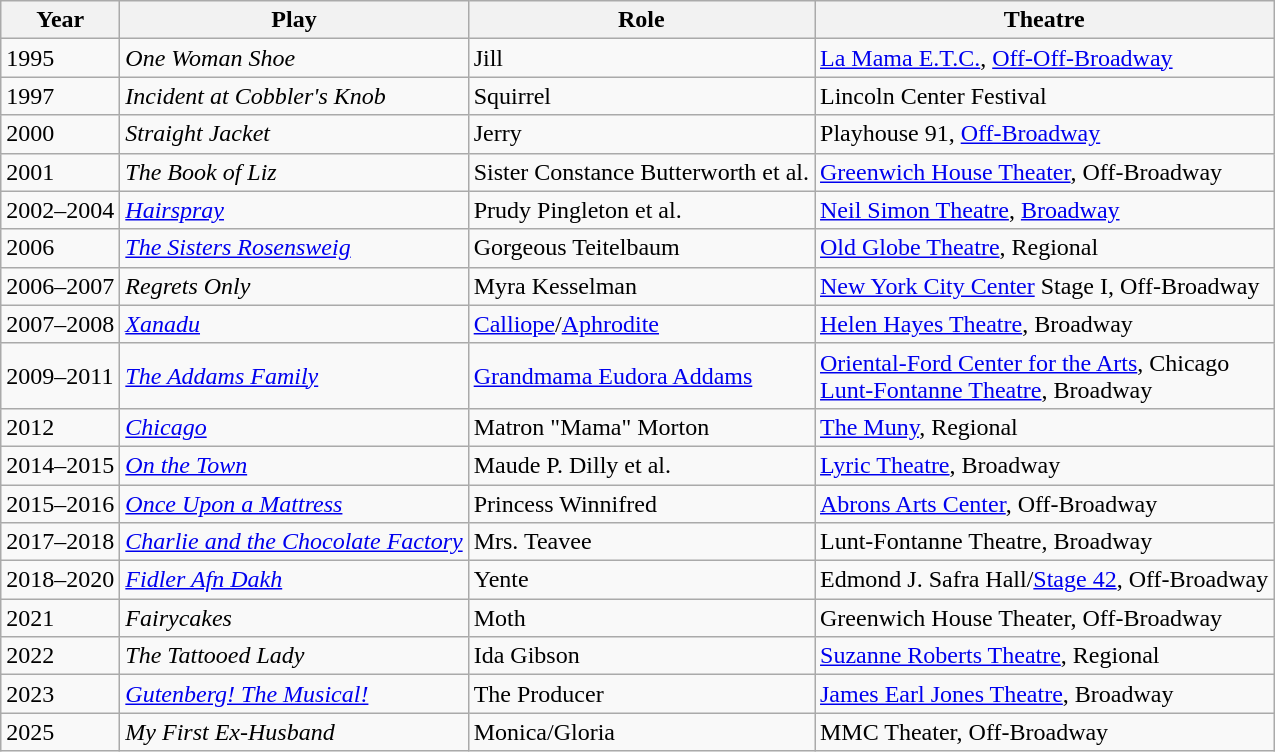<table class="wikitable sortable">
<tr>
<th>Year</th>
<th>Play</th>
<th>Role</th>
<th>Theatre</th>
</tr>
<tr>
<td>1995</td>
<td><em>One Woman Shoe</em></td>
<td>Jill</td>
<td><a href='#'>La Mama E.T.C.</a>, <a href='#'>Off-Off-Broadway</a></td>
</tr>
<tr>
<td>1997</td>
<td><em>Incident at Cobbler's Knob</em></td>
<td>Squirrel</td>
<td>Lincoln Center Festival</td>
</tr>
<tr>
<td>2000</td>
<td><em>Straight Jacket</em></td>
<td>Jerry</td>
<td>Playhouse 91, <a href='#'>Off-Broadway</a></td>
</tr>
<tr>
<td>2001</td>
<td><em>The Book of Liz</em></td>
<td>Sister Constance Butterworth et al.</td>
<td><a href='#'>Greenwich House Theater</a>, Off-Broadway</td>
</tr>
<tr>
<td>2002–2004</td>
<td><em><a href='#'>Hairspray</a></em></td>
<td>Prudy Pingleton et al.</td>
<td><a href='#'>Neil Simon Theatre</a>, <a href='#'>Broadway</a></td>
</tr>
<tr>
<td>2006</td>
<td><em><a href='#'>The Sisters Rosensweig</a></em></td>
<td>Gorgeous Teitelbaum</td>
<td><a href='#'>Old Globe Theatre</a>, Regional</td>
</tr>
<tr>
<td>2006–2007</td>
<td><em>Regrets Only</em></td>
<td>Myra Kesselman</td>
<td><a href='#'>New York City Center</a> Stage I, Off-Broadway</td>
</tr>
<tr>
<td>2007–2008</td>
<td><em><a href='#'>Xanadu</a></em></td>
<td><a href='#'>Calliope</a>/<a href='#'>Aphrodite</a></td>
<td><a href='#'>Helen Hayes Theatre</a>, Broadway</td>
</tr>
<tr>
<td>2009–2011</td>
<td><em><a href='#'>The Addams Family</a></em></td>
<td><a href='#'>Grandmama Eudora Addams</a></td>
<td><a href='#'>Oriental-Ford Center for the Arts</a>, Chicago<br><a href='#'>Lunt-Fontanne Theatre</a>, Broadway</td>
</tr>
<tr>
<td>2012</td>
<td><em><a href='#'>Chicago</a></em></td>
<td>Matron "Mama" Morton</td>
<td><a href='#'>The Muny</a>, Regional</td>
</tr>
<tr>
<td>2014–2015</td>
<td><em><a href='#'>On the Town</a></em></td>
<td>Maude P. Dilly et al.</td>
<td><a href='#'>Lyric Theatre</a>, Broadway</td>
</tr>
<tr>
<td>2015–2016</td>
<td><em><a href='#'>Once Upon a Mattress</a></em></td>
<td>Princess Winnifred</td>
<td><a href='#'>Abrons Arts Center</a>, Off-Broadway</td>
</tr>
<tr>
<td>2017–2018</td>
<td><em><a href='#'>Charlie and the Chocolate Factory</a></em></td>
<td>Mrs. Teavee</td>
<td>Lunt-Fontanne Theatre, Broadway</td>
</tr>
<tr>
<td>2018–2020</td>
<td><em><a href='#'>Fidler Afn Dakh</a></em></td>
<td>Yente</td>
<td>Edmond J. Safra Hall/<a href='#'>Stage 42</a>, Off-Broadway</td>
</tr>
<tr>
<td>2021</td>
<td><em>Fairycakes</em></td>
<td>Moth</td>
<td>Greenwich House Theater, Off-Broadway</td>
</tr>
<tr>
<td>2022</td>
<td><em>The Tattooed Lady</em></td>
<td>Ida Gibson</td>
<td><a href='#'>Suzanne Roberts Theatre</a>, Regional</td>
</tr>
<tr>
<td>2023</td>
<td><em><a href='#'>Gutenberg! The Musical!</a></em></td>
<td>The Producer</td>
<td><a href='#'>James Earl Jones Theatre</a>, Broadway</td>
</tr>
<tr>
<td>2025</td>
<td><em>My First Ex-Husband</em></td>
<td>Monica/Gloria</td>
<td>MMC Theater, Off-Broadway</td>
</tr>
</table>
